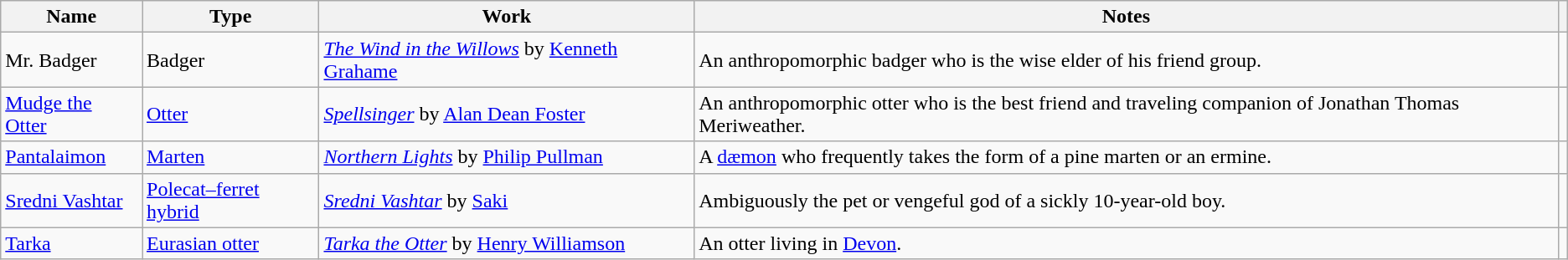<table class="wikitable sortable">
<tr>
<th>Name</th>
<th>Type</th>
<th>Work</th>
<th>Notes</th>
<th></th>
</tr>
<tr>
<td>Mr. Badger</td>
<td>Badger</td>
<td><em><a href='#'>The Wind in the Willows</a></em> by <a href='#'>Kenneth Grahame</a></td>
<td>An anthropomorphic badger who is the wise elder of his friend group.</td>
<td></td>
</tr>
<tr>
<td><a href='#'>Mudge the Otter</a></td>
<td><a href='#'>Otter</a></td>
<td><em><a href='#'>Spellsinger</a></em> by <a href='#'>Alan Dean Foster</a></td>
<td>An anthropomorphic otter who is the best friend and traveling companion of Jonathan Thomas Meriweather.</td>
<td></td>
</tr>
<tr>
<td><a href='#'>Pantalaimon</a></td>
<td><a href='#'>Marten</a></td>
<td><em><a href='#'>Northern Lights</a></em> by <a href='#'>Philip Pullman</a></td>
<td>A <a href='#'>dæmon</a> who frequently takes the form of a pine marten or an ermine.</td>
<td></td>
</tr>
<tr>
<td><a href='#'>Sredni Vashtar</a></td>
<td><a href='#'>Polecat–ferret hybrid</a></td>
<td><em><a href='#'>Sredni Vashtar</a></em> by <a href='#'>Saki</a></td>
<td>Ambiguously the pet or vengeful god of a sickly 10-year-old boy.</td>
<td></td>
</tr>
<tr>
<td><a href='#'>Tarka</a></td>
<td><a href='#'>Eurasian otter</a></td>
<td><em><a href='#'>Tarka the Otter</a></em> by <a href='#'>Henry Williamson</a></td>
<td>An otter living in <a href='#'>Devon</a>.</td>
<td></td>
</tr>
</table>
